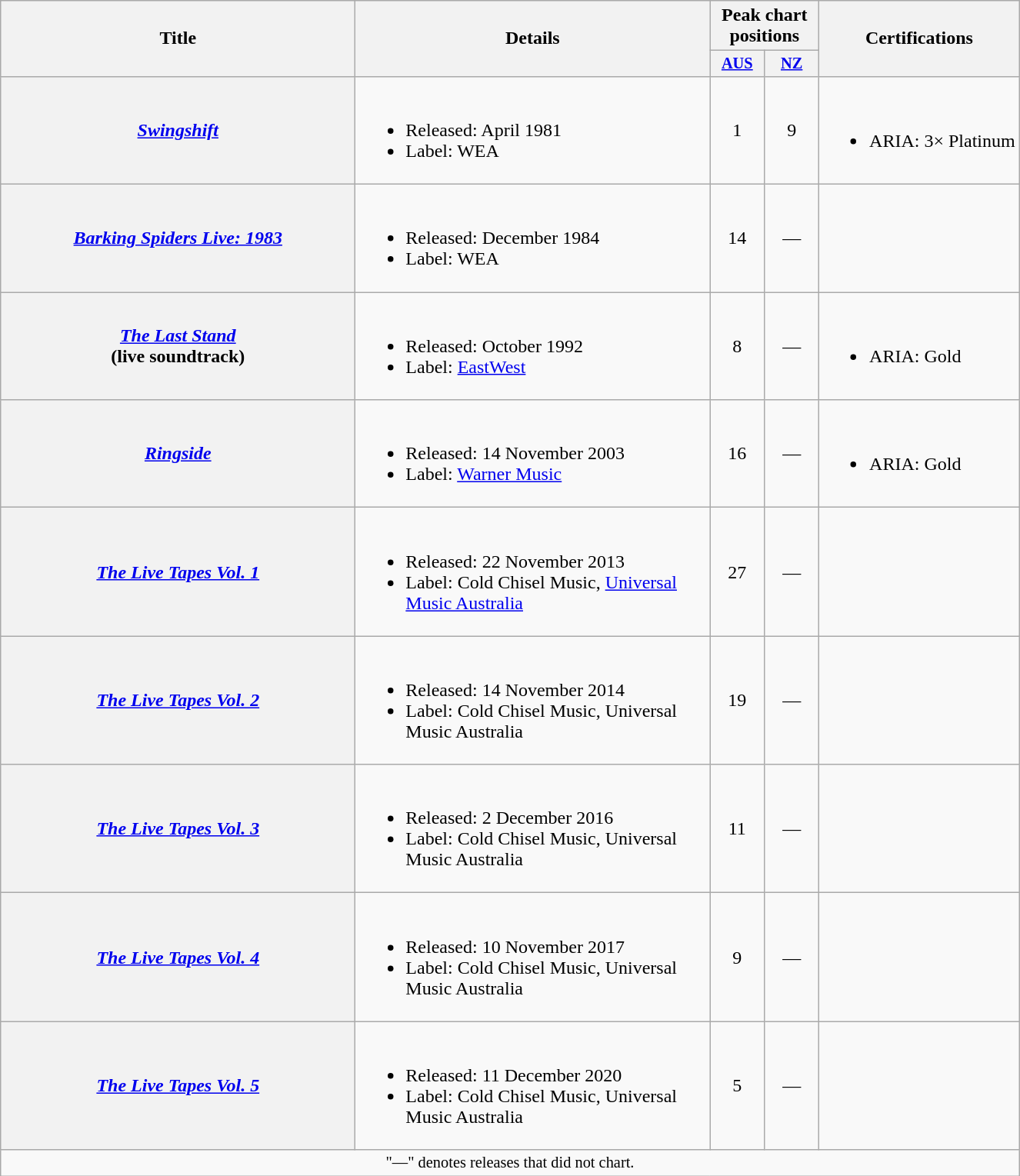<table class="wikitable plainrowheaders">
<tr>
<th rowspan="2" width="300">Title</th>
<th rowspan="2" width="300">Details</th>
<th colspan="2">Peak chart positions</th>
<th rowspan="2">Certifications</th>
</tr>
<tr>
<th style="width:3em;font-size:85%"><a href='#'>AUS</a><br></th>
<th style="width:3em;font-size:85%"><a href='#'>NZ</a><br></th>
</tr>
<tr>
<th scope="row"><em><a href='#'>Swingshift</a></em></th>
<td><br><ul><li>Released: April 1981</li><li>Label: WEA</li></ul></td>
<td align="center">1</td>
<td align="center">9</td>
<td><br><ul><li>ARIA: 3× Platinum</li></ul></td>
</tr>
<tr>
<th scope="row"><em><a href='#'>Barking Spiders Live: 1983</a></em></th>
<td><br><ul><li>Released: December 1984</li><li>Label: WEA</li></ul></td>
<td align="center">14</td>
<td align="center">—</td>
<td></td>
</tr>
<tr>
<th scope="row"><em><a href='#'>The Last Stand</a></em> <br>(live soundtrack)</th>
<td><br><ul><li>Released: October 1992</li><li>Label: <a href='#'>EastWest</a></li></ul></td>
<td align="center">8</td>
<td align="center">—</td>
<td><br><ul><li>ARIA: Gold</li></ul></td>
</tr>
<tr>
<th scope="row"><em><a href='#'>Ringside</a></em></th>
<td><br><ul><li>Released: 14 November 2003</li><li>Label: <a href='#'>Warner Music</a></li></ul></td>
<td align="center">16<br></td>
<td align="center">—</td>
<td><br><ul><li>ARIA: Gold</li></ul></td>
</tr>
<tr>
<th scope="row"><em><a href='#'>The Live Tapes Vol. 1</a></em></th>
<td><br><ul><li>Released: 22 November 2013</li><li>Label: Cold Chisel Music, <a href='#'>Universal Music Australia</a></li></ul></td>
<td align="center">27</td>
<td align="center">—</td>
<td></td>
</tr>
<tr>
<th scope="row"><em><a href='#'>The Live Tapes Vol. 2</a></em></th>
<td><br><ul><li>Released: 14 November 2014</li><li>Label: Cold Chisel Music, Universal Music Australia</li></ul></td>
<td align="center">19</td>
<td align="center">—</td>
<td></td>
</tr>
<tr>
<th scope="row"><em><a href='#'>The Live Tapes Vol. 3</a></em></th>
<td><br><ul><li>Released: 2 December 2016</li><li>Label: Cold Chisel Music, Universal Music Australia</li></ul></td>
<td align="center">11</td>
<td align="center">—</td>
<td></td>
</tr>
<tr>
<th scope="row"><em><a href='#'>The Live Tapes Vol. 4</a></em></th>
<td><br><ul><li>Released: 10 November 2017</li><li>Label: Cold Chisel Music, Universal Music Australia</li></ul></td>
<td align="center">9</td>
<td align="center">—</td>
<td></td>
</tr>
<tr>
<th scope="row"><em><a href='#'>The Live Tapes Vol. 5</a></em></th>
<td><br><ul><li>Released: 11 December 2020</li><li>Label: Cold Chisel Music, Universal Music Australia</li></ul></td>
<td align="center">5</td>
<td align="center">—</td>
<td></td>
</tr>
<tr>
<td align="center" colspan="7" style="font-size: 85%">"—" denotes releases that did not chart.</td>
</tr>
</table>
